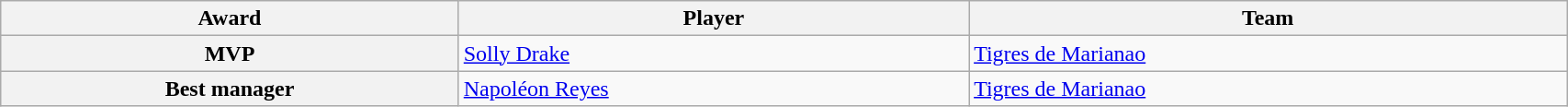<table class="wikitable plainrowheaders" style="border-collapse:collapse; width:90%">
<tr>
<th>Award</th>
<th>Player</th>
<th>Team</th>
</tr>
<tr>
<th scope="row"><strong>MVP</strong></th>
<td> <a href='#'>Solly Drake</a></td>
<td> <a href='#'>Tigres de Marianao</a></td>
</tr>
<tr>
<th scope="row"><strong>Best manager</strong></th>
<td> <a href='#'>Napoléon Reyes</a></td>
<td> <a href='#'>Tigres de Marianao</a></td>
</tr>
</table>
